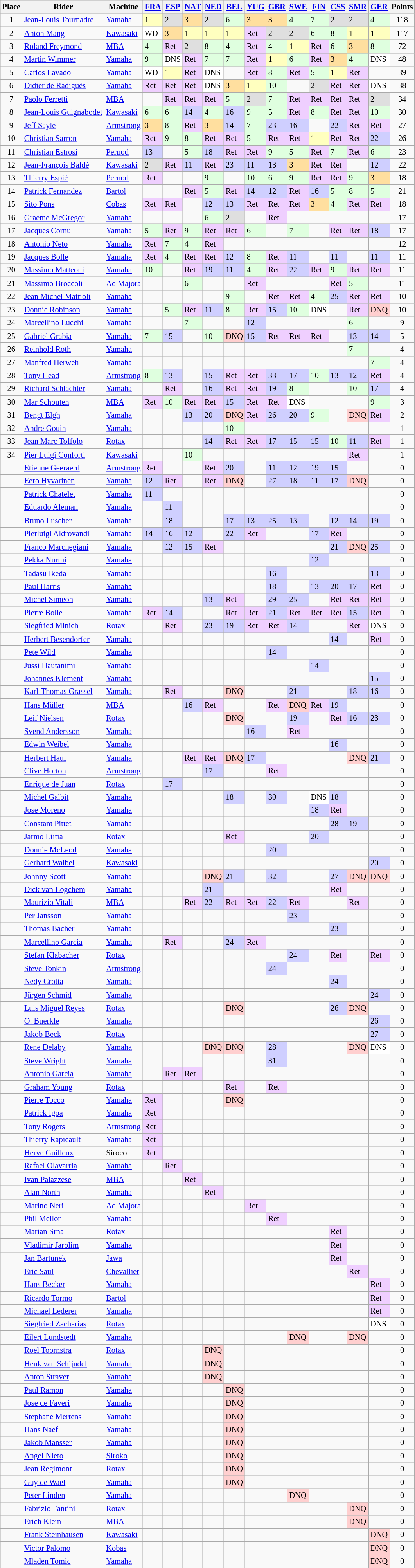<table class="wikitable" style="font-size: 85%;">
<tr>
<th>Place</th>
<th>Rider</th>
<th>Machine</th>
<th><a href='#'>FRA</a><br></th>
<th><a href='#'>ESP</a><br></th>
<th><a href='#'>NAT</a><br></th>
<th><a href='#'>NED</a><br></th>
<th><a href='#'>BEL</a><br></th>
<th><a href='#'>YUG</a><br></th>
<th><a href='#'>GBR</a><br></th>
<th><a href='#'>SWE</a><br></th>
<th><a href='#'>FIN</a><br></th>
<th><a href='#'>CSS</a><br></th>
<th><a href='#'>SMR</a><br></th>
<th><a href='#'>GER</a><br></th>
<th>Points</th>
</tr>
<tr>
<td align="center">1</td>
<td> <a href='#'>Jean-Louis Tournadre</a></td>
<td><a href='#'>Yamaha</a></td>
<td style="background:#ffffbf;">1</td>
<td style="background:#dfdfdf;">2</td>
<td style="background:#ffdf9f;">3</td>
<td style="background:#dfdfdf;">2</td>
<td style="background:#dfffdf;">6</td>
<td style="background:#ffdf9f;">3</td>
<td style="background:#ffdf9f;">3</td>
<td style="background:#dfffdf;">4</td>
<td style="background:#dfffdf;">7</td>
<td style="background:#dfdfdf;">2</td>
<td style="background:#dfdfdf;">2</td>
<td style="background:#dfffdf;">4</td>
<td align="center">118</td>
</tr>
<tr>
<td align="center">2</td>
<td> <a href='#'>Anton Mang</a></td>
<td><a href='#'>Kawasaki</a></td>
<td style="background:#ffffff;">WD</td>
<td style="background:#ffdf9f;">3</td>
<td style="background:#ffffbf;">1</td>
<td style="background:#ffffbf;">1</td>
<td style="background:#ffffbf;">1</td>
<td style="background:#efcfff;">Ret</td>
<td style="background:#dfdfdf;">2</td>
<td style="background:#dfdfdf;">2</td>
<td style="background:#dfffdf;">6</td>
<td style="background:#dfffdf;">8</td>
<td style="background:#ffffbf;">1</td>
<td style="background:#ffffbf;">1</td>
<td align="center">117</td>
</tr>
<tr>
<td align="center">3</td>
<td> <a href='#'>Roland Freymond</a></td>
<td><a href='#'>MBA</a></td>
<td style="background:#dfffdf;">4</td>
<td style="background:#efcfff;">Ret</td>
<td style="background:#dfdfdf;">2</td>
<td style="background:#dfffdf;">8</td>
<td style="background:#dfffdf;">4</td>
<td style="background:#efcfff;">Ret</td>
<td style="background:#dfffdf;">4</td>
<td style="background:#ffffbf;">1</td>
<td style="background:#efcfff;">Ret</td>
<td style="background:#dfffdf;">6</td>
<td style="background:#ffdf9f;">3</td>
<td style="background:#dfffdf;">8</td>
<td align="center">72</td>
</tr>
<tr>
<td align="center">4</td>
<td> <a href='#'>Martin Wimmer</a></td>
<td><a href='#'>Yamaha</a></td>
<td style="background:#dfffdf;">9</td>
<td style="background:#ffffff;">DNS</td>
<td style="background:#efcfff;">Ret</td>
<td style="background:#dfffdf;">7</td>
<td style="background:#dfffdf;">7</td>
<td style="background:#efcfff;">Ret</td>
<td style="background:#ffffbf;">1</td>
<td style="background:#dfffdf;">6</td>
<td style="background:#efcfff;">Ret</td>
<td style="background:#ffdf9f;">3</td>
<td style="background:#dfffdf;">4</td>
<td style="background:#ffffff;">DNS</td>
<td align="center">48</td>
</tr>
<tr>
<td align="center">5</td>
<td> <a href='#'>Carlos Lavado</a></td>
<td><a href='#'>Yamaha</a></td>
<td style="background:#ffffff;">WD</td>
<td style="background:#ffffbf;">1</td>
<td style="background:#efcfff;">Ret</td>
<td style="background:#ffffff;">DNS</td>
<td></td>
<td style="background:#efcfff;">Ret</td>
<td style="background:#dfffdf;">8</td>
<td style="background:#efcfff;">Ret</td>
<td style="background:#dfffdf;">5</td>
<td style="background:#ffffbf;">1</td>
<td style="background:#efcfff;">Ret</td>
<td></td>
<td align="center">39</td>
</tr>
<tr>
<td align="center">6</td>
<td> <a href='#'>Didier de Radiguès</a></td>
<td><a href='#'>Yamaha</a></td>
<td style="background:#efcfff;">Ret</td>
<td style="background:#efcfff;">Ret</td>
<td style="background:#efcfff;">Ret</td>
<td style="background:#ffffff;">DNS</td>
<td style="background:#ffdf9f;">3</td>
<td style="background:#ffffbf;">1</td>
<td style="background:#dfffdf;">10</td>
<td></td>
<td style="background:#dfdfdf;">2</td>
<td style="background:#efcfff;">Ret</td>
<td style="background:#efcfff;">Ret</td>
<td style="background:#ffffff;">DNS</td>
<td align="center">38</td>
</tr>
<tr>
<td align="center">7</td>
<td> <a href='#'>Paolo Ferretti</a></td>
<td><a href='#'>MBA</a></td>
<td></td>
<td style="background:#efcfff;">Ret</td>
<td style="background:#efcfff;">Ret</td>
<td style="background:#efcfff;">Ret</td>
<td style="background:#dfffdf;">5</td>
<td style="background:#dfdfdf;">2</td>
<td style="background:#dfffdf;">7</td>
<td style="background:#efcfff;">Ret</td>
<td style="background:#efcfff;">Ret</td>
<td style="background:#efcfff;">Ret</td>
<td style="background:#efcfff;">Ret</td>
<td style="background:#dfdfdf;">2</td>
<td align="center">34</td>
</tr>
<tr>
<td align="center">8</td>
<td> <a href='#'>Jean-Louis Guignabodet</a></td>
<td><a href='#'>Kawasaki</a></td>
<td style="background:#dfffdf;">6</td>
<td style="background:#dfffdf;">6</td>
<td style="background:#cfcfff;">14</td>
<td style="background:#dfffdf;">4</td>
<td style="background:#cfcfff;">16</td>
<td style="background:#dfffdf;">9</td>
<td style="background:#dfffdf;">5</td>
<td style="background:#efcfff;">Ret</td>
<td style="background:#dfffdf;">8</td>
<td style="background:#efcfff;">Ret</td>
<td style="background:#efcfff;">Ret</td>
<td style="background:#dfffdf;">10</td>
<td align="center">30</td>
</tr>
<tr>
<td align="center">9</td>
<td> <a href='#'>Jeff Sayle</a></td>
<td><a href='#'>Armstrong</a></td>
<td style="background:#ffdf9f;">3</td>
<td style="background:#dfffdf;">8</td>
<td style="background:#efcfff;">Ret</td>
<td style="background:#ffdf9f;">3</td>
<td style="background:#cfcfff;">14</td>
<td style="background:#dfffdf;">7</td>
<td style="background:#cfcfff;">23</td>
<td style="background:#cfcfff;">16</td>
<td></td>
<td style="background:#cfcfff;">22</td>
<td style="background:#efcfff;">Ret</td>
<td style="background:#efcfff;">Ret</td>
<td align="center">27</td>
</tr>
<tr>
<td align="center">10</td>
<td> <a href='#'>Christian Sarron</a></td>
<td><a href='#'>Yamaha</a></td>
<td style="background:#efcfff;">Ret</td>
<td style="background:#dfffdf;">9</td>
<td style="background:#dfffdf;">8</td>
<td style="background:#efcfff;">Ret</td>
<td style="background:#efcfff;">Ret</td>
<td style="background:#dfffdf;">5</td>
<td style="background:#efcfff;">Ret</td>
<td style="background:#efcfff;">Ret</td>
<td style="background:#ffffbf;">1</td>
<td style="background:#efcfff;">Ret</td>
<td style="background:#efcfff;">Ret</td>
<td style="background:#cfcfff;">22</td>
<td align="center">26</td>
</tr>
<tr>
<td align="center">11</td>
<td> <a href='#'>Christian Estrosi</a></td>
<td><a href='#'>Pernod</a></td>
<td style="background:#cfcfff;">13</td>
<td></td>
<td style="background:#dfffdf;">5</td>
<td style="background:#cfcfff;">18</td>
<td style="background:#efcfff;">Ret</td>
<td style="background:#efcfff;">Ret</td>
<td style="background:#dfffdf;">9</td>
<td style="background:#dfffdf;">5</td>
<td style="background:#efcfff;">Ret</td>
<td style="background:#dfffdf;">7</td>
<td style="background:#efcfff;">Ret</td>
<td style="background:#dfffdf;">6</td>
<td align="center">23</td>
</tr>
<tr>
<td align="center">12</td>
<td> <a href='#'>Jean-François Baldé</a></td>
<td><a href='#'>Kawasaki</a></td>
<td style="background:#dfdfdf;">2</td>
<td style="background:#efcfff;">Ret</td>
<td style="background:#cfcfff;">11</td>
<td style="background:#efcfff;">Ret</td>
<td style="background:#cfcfff;">23</td>
<td style="background:#cfcfff;">11</td>
<td style="background:#cfcfff;">13</td>
<td style="background:#ffdf9f;">3</td>
<td style="background:#efcfff;">Ret</td>
<td style="background:#efcfff;">Ret</td>
<td></td>
<td style="background:#cfcfff;">12</td>
<td align="center">22</td>
</tr>
<tr>
<td align="center">13</td>
<td> <a href='#'>Thierry Espié</a></td>
<td><a href='#'>Pernod</a></td>
<td style="background:#efcfff;">Ret</td>
<td></td>
<td></td>
<td style="background:#dfffdf;">9</td>
<td></td>
<td style="background:#dfffdf;">10</td>
<td style="background:#dfffdf;">6</td>
<td style="background:#dfffdf;">9</td>
<td style="background:#efcfff;">Ret</td>
<td style="background:#efcfff;">Ret</td>
<td style="background:#dfffdf;">9</td>
<td style="background:#ffdf9f;">3</td>
<td align="center">18</td>
</tr>
<tr>
<td align="center">14</td>
<td> <a href='#'>Patrick Fernandez</a></td>
<td><a href='#'>Bartol</a></td>
<td></td>
<td></td>
<td style="background:#efcfff;">Ret</td>
<td style="background:#dfffdf;">5</td>
<td style="background:#efcfff;">Ret</td>
<td style="background:#cfcfff;">14</td>
<td style="background:#cfcfff;">12</td>
<td style="background:#efcfff;">Ret</td>
<td style="background:#cfcfff;">16</td>
<td style="background:#dfffdf;">5</td>
<td style="background:#dfffdf;">8</td>
<td style="background:#dfffdf;">5</td>
<td align="center">21</td>
</tr>
<tr>
<td align="center">15</td>
<td> <a href='#'>Sito Pons</a></td>
<td><a href='#'>Cobas</a></td>
<td style="background:#efcfff;">Ret</td>
<td style="background:#efcfff;">Ret</td>
<td></td>
<td style="background:#cfcfff;">12</td>
<td style="background:#cfcfff;">13</td>
<td style="background:#efcfff;">Ret</td>
<td style="background:#efcfff;">Ret</td>
<td style="background:#efcfff;">Ret</td>
<td style="background:#ffdf9f;">3</td>
<td style="background:#dfffdf;">4</td>
<td style="background:#efcfff;">Ret</td>
<td style="background:#efcfff;">Ret</td>
<td align="center">18</td>
</tr>
<tr>
<td align="center">16</td>
<td> <a href='#'>Graeme McGregor</a></td>
<td><a href='#'>Yamaha</a></td>
<td></td>
<td></td>
<td></td>
<td style="background:#dfffdf;">6</td>
<td style="background:#dfdfdf;">2</td>
<td></td>
<td style="background:#efcfff;">Ret</td>
<td></td>
<td></td>
<td></td>
<td></td>
<td></td>
<td align="center">17</td>
</tr>
<tr>
<td align="center">17</td>
<td> <a href='#'>Jacques Cornu</a></td>
<td><a href='#'>Yamaha</a></td>
<td style="background:#dfffdf;">5</td>
<td style="background:#efcfff;">Ret</td>
<td style="background:#dfffdf;">9</td>
<td style="background:#efcfff;">Ret</td>
<td style="background:#efcfff;">Ret</td>
<td style="background:#dfffdf;">6</td>
<td></td>
<td style="background:#dfffdf;">7</td>
<td></td>
<td style="background:#efcfff;">Ret</td>
<td style="background:#efcfff;">Ret</td>
<td style="background:#cfcfff;">18</td>
<td align="center">17</td>
</tr>
<tr>
<td align="center">18</td>
<td> <a href='#'>Antonio Neto</a></td>
<td><a href='#'>Yamaha</a></td>
<td style="background:#efcfff;">Ret</td>
<td style="background:#dfffdf;">7</td>
<td style="background:#dfffdf;">4</td>
<td style="background:#efcfff;">Ret</td>
<td></td>
<td></td>
<td></td>
<td></td>
<td></td>
<td></td>
<td></td>
<td></td>
<td align="center">12</td>
</tr>
<tr>
<td align="center">19</td>
<td> <a href='#'>Jacques Bolle</a></td>
<td><a href='#'>Yamaha</a></td>
<td style="background:#efcfff;">Ret</td>
<td style="background:#dfffdf;">4</td>
<td style="background:#efcfff;">Ret</td>
<td style="background:#efcfff;">Ret</td>
<td style="background:#cfcfff;">12</td>
<td style="background:#dfffdf;">8</td>
<td style="background:#efcfff;">Ret</td>
<td style="background:#cfcfff;">11</td>
<td></td>
<td style="background:#cfcfff;">11</td>
<td></td>
<td style="background:#cfcfff;">11</td>
<td align="center">11</td>
</tr>
<tr>
<td align="center">20</td>
<td> <a href='#'>Massimo Matteoni</a></td>
<td><a href='#'>Yamaha</a></td>
<td style="background:#dfffdf;">10</td>
<td></td>
<td style="background:#efcfff;">Ret</td>
<td style="background:#cfcfff;">19</td>
<td style="background:#cfcfff;">11</td>
<td style="background:#dfffdf;">4</td>
<td style="background:#efcfff;">Ret</td>
<td style="background:#cfcfff;">22</td>
<td style="background:#efcfff;">Ret</td>
<td style="background:#dfffdf;">9</td>
<td style="background:#efcfff;">Ret</td>
<td style="background:#efcfff;">Ret</td>
<td align="center">11</td>
</tr>
<tr>
<td align="center">21</td>
<td> <a href='#'>Massimo Broccoli</a></td>
<td><a href='#'>Ad Majora</a></td>
<td></td>
<td></td>
<td style="background:#dfffdf;">6</td>
<td></td>
<td></td>
<td style="background:#efcfff;">Ret</td>
<td></td>
<td></td>
<td></td>
<td style="background:#efcfff;">Ret</td>
<td style="background:#dfffdf;">5</td>
<td></td>
<td align="center">11</td>
</tr>
<tr>
<td align="center">22</td>
<td> <a href='#'>Jean Michel Mattioli</a></td>
<td><a href='#'>Yamaha</a></td>
<td></td>
<td></td>
<td></td>
<td></td>
<td style="background:#dfffdf;">9</td>
<td></td>
<td style="background:#efcfff;">Ret</td>
<td style="background:#efcfff;">Ret</td>
<td style="background:#dfffdf;">4</td>
<td style="background:#cfcfff;">25</td>
<td style="background:#efcfff;">Ret</td>
<td style="background:#efcfff;">Ret</td>
<td align="center">10</td>
</tr>
<tr>
<td align="center">23</td>
<td> <a href='#'>Donnie Robinson</a></td>
<td><a href='#'>Yamaha</a></td>
<td></td>
<td style="background:#dfffdf;">5</td>
<td style="background:#efcfff;">Ret</td>
<td style="background:#cfcfff;">11</td>
<td style="background:#dfffdf;">8</td>
<td style="background:#efcfff;">Ret</td>
<td style="background:#cfcfff;">15</td>
<td style="background:#dfffdf;">10</td>
<td style="background:#ffffff;">DNS</td>
<td></td>
<td style="background:#efcfff;">Ret</td>
<td style="background:#ffcfcf;">DNQ</td>
<td align="center">10</td>
</tr>
<tr>
<td align="center">24</td>
<td> <a href='#'>Marcellino Lucchi</a></td>
<td><a href='#'>Yamaha</a></td>
<td></td>
<td></td>
<td style="background:#dfffdf;">7</td>
<td></td>
<td></td>
<td style="background:#cfcfff;">12</td>
<td></td>
<td></td>
<td></td>
<td></td>
<td style="background:#dfffdf;">6</td>
<td></td>
<td align="center">9</td>
</tr>
<tr>
<td align="center">25</td>
<td> <a href='#'>Gabriel Grabia</a></td>
<td><a href='#'>Yamaha</a></td>
<td style="background:#dfffdf;">7</td>
<td style="background:#cfcfff;">15</td>
<td></td>
<td style="background:#dfffdf;">10</td>
<td style="background:#ffcfcf;">DNQ</td>
<td style="background:#cfcfff;">15</td>
<td style="background:#efcfff;">Ret</td>
<td style="background:#efcfff;">Ret</td>
<td style="background:#efcfff;">Ret</td>
<td></td>
<td style="background:#cfcfff;">13</td>
<td style="background:#cfcfff;">14</td>
<td align="center">5</td>
</tr>
<tr>
<td align="center">26</td>
<td> <a href='#'>Reinhold Roth</a></td>
<td><a href='#'>Yamaha</a></td>
<td></td>
<td></td>
<td></td>
<td></td>
<td></td>
<td></td>
<td></td>
<td></td>
<td></td>
<td></td>
<td style="background:#dfffdf;">7</td>
<td></td>
<td align="center">4</td>
</tr>
<tr>
<td align="center">27</td>
<td> <a href='#'>Manfred Herweh</a></td>
<td><a href='#'>Yamaha</a></td>
<td></td>
<td></td>
<td></td>
<td></td>
<td></td>
<td></td>
<td></td>
<td></td>
<td></td>
<td></td>
<td></td>
<td style="background:#dfffdf;">7</td>
<td align="center">4</td>
</tr>
<tr>
<td align="center">28</td>
<td> <a href='#'>Tony Head</a></td>
<td><a href='#'>Armstrong</a></td>
<td style="background:#dfffdf;">8</td>
<td style="background:#cfcfff;">13</td>
<td></td>
<td style="background:#cfcfff;">15</td>
<td style="background:#efcfff;">Ret</td>
<td style="background:#efcfff;">Ret</td>
<td style="background:#cfcfff;">33</td>
<td style="background:#cfcfff;">17</td>
<td style="background:#dfffdf;">10</td>
<td style="background:#cfcfff;">13</td>
<td style="background:#cfcfff;">12</td>
<td style="background:#efcfff;">Ret</td>
<td align="center">4</td>
</tr>
<tr>
<td align="center">29</td>
<td> <a href='#'>Richard Schlachter</a></td>
<td><a href='#'>Yamaha</a></td>
<td></td>
<td style="background:#efcfff;">Ret</td>
<td></td>
<td style="background:#cfcfff;">16</td>
<td style="background:#efcfff;">Ret</td>
<td style="background:#efcfff;">Ret</td>
<td style="background:#cfcfff;">19</td>
<td style="background:#dfffdf;">8</td>
<td></td>
<td></td>
<td style="background:#dfffdf;">10</td>
<td style="background:#cfcfff;">17</td>
<td align="center">4</td>
</tr>
<tr>
<td align="center">30</td>
<td> <a href='#'>Mar Schouten</a></td>
<td><a href='#'>MBA</a></td>
<td style="background:#efcfff;">Ret</td>
<td style="background:#dfffdf;">10</td>
<td style="background:#efcfff;">Ret</td>
<td style="background:#efcfff;">Ret</td>
<td style="background:#cfcfff;">15</td>
<td style="background:#efcfff;">Ret</td>
<td style="background:#efcfff;">Ret</td>
<td style="background:#ffffff;">DNS</td>
<td></td>
<td></td>
<td></td>
<td style="background:#dfffdf;">9</td>
<td align="center">3</td>
</tr>
<tr>
<td align="center">31</td>
<td> <a href='#'>Bengt Elgh</a></td>
<td><a href='#'>Yamaha</a></td>
<td></td>
<td></td>
<td style="background:#cfcfff;">13</td>
<td style="background:#cfcfff;">20</td>
<td style="background:#ffcfcf;">DNQ</td>
<td style="background:#efcfff;">Ret</td>
<td style="background:#cfcfff;">26</td>
<td style="background:#cfcfff;">20</td>
<td style="background:#dfffdf;">9</td>
<td></td>
<td style="background:#ffcfcf;">DNQ</td>
<td style="background:#efcfff;">Ret</td>
<td align="center">2</td>
</tr>
<tr>
<td align="center">32</td>
<td> <a href='#'>Andre Gouin</a></td>
<td><a href='#'>Yamaha</a></td>
<td></td>
<td></td>
<td></td>
<td></td>
<td style="background:#dfffdf;">10</td>
<td></td>
<td></td>
<td></td>
<td></td>
<td></td>
<td></td>
<td></td>
<td align="center">1</td>
</tr>
<tr>
<td align="center">33</td>
<td> <a href='#'>Jean Marc Toffolo</a></td>
<td><a href='#'>Rotax</a></td>
<td></td>
<td></td>
<td></td>
<td style="background:#cfcfff;">14</td>
<td style="background:#efcfff;">Ret</td>
<td style="background:#efcfff;">Ret</td>
<td style="background:#cfcfff;">17</td>
<td style="background:#cfcfff;">15</td>
<td style="background:#cfcfff;">15</td>
<td style="background:#dfffdf;">10</td>
<td style="background:#cfcfff;">11</td>
<td style="background:#efcfff;">Ret</td>
<td align="center">1</td>
</tr>
<tr>
<td align="center">34</td>
<td> <a href='#'>Pier Luigi Conforti</a></td>
<td><a href='#'>Kawasaki</a></td>
<td></td>
<td></td>
<td style="background:#dfffdf;">10</td>
<td></td>
<td></td>
<td></td>
<td></td>
<td></td>
<td></td>
<td></td>
<td style="background:#efcfff;">Ret</td>
<td></td>
<td align="center">1</td>
</tr>
<tr>
<td align="center"></td>
<td> <a href='#'>Etienne Geeraerd</a></td>
<td><a href='#'>Armstrong</a></td>
<td style="background:#efcfff;">Ret</td>
<td></td>
<td></td>
<td style="background:#efcfff;">Ret</td>
<td style="background:#cfcfff;">20</td>
<td></td>
<td style="background:#cfcfff;">11</td>
<td style="background:#cfcfff;">12</td>
<td style="background:#cfcfff;">19</td>
<td style="background:#cfcfff;">15</td>
<td></td>
<td></td>
<td align="center">0</td>
</tr>
<tr>
<td align="center"></td>
<td> <a href='#'>Eero Hyvarinen</a></td>
<td><a href='#'>Yamaha</a></td>
<td style="background:#cfcfff;">12</td>
<td style="background:#efcfff;">Ret</td>
<td></td>
<td style="background:#efcfff;">Ret</td>
<td style="background:#ffcfcf;">DNQ</td>
<td></td>
<td style="background:#cfcfff;">27</td>
<td style="background:#cfcfff;">18</td>
<td style="background:#cfcfff;">11</td>
<td style="background:#cfcfff;">17</td>
<td style="background:#ffcfcf;">DNQ</td>
<td></td>
<td align="center">0</td>
</tr>
<tr>
<td align="center"></td>
<td> <a href='#'>Patrick Chatelet</a></td>
<td><a href='#'>Yamaha</a></td>
<td style="background:#cfcfff;">11</td>
<td></td>
<td></td>
<td></td>
<td></td>
<td></td>
<td></td>
<td></td>
<td></td>
<td></td>
<td></td>
<td></td>
<td align="center">0</td>
</tr>
<tr>
<td align="center"></td>
<td> <a href='#'>Eduardo Aleman</a></td>
<td><a href='#'>Yamaha</a></td>
<td></td>
<td style="background:#cfcfff;">11</td>
<td></td>
<td></td>
<td></td>
<td></td>
<td></td>
<td></td>
<td></td>
<td></td>
<td></td>
<td></td>
<td align="center">0</td>
</tr>
<tr>
<td align="center"></td>
<td> <a href='#'>Bruno Luscher</a></td>
<td><a href='#'>Yamaha</a></td>
<td></td>
<td style="background:#cfcfff;">18</td>
<td></td>
<td></td>
<td style="background:#cfcfff;">17</td>
<td style="background:#cfcfff;">13</td>
<td style="background:#cfcfff;">25</td>
<td style="background:#cfcfff;">13</td>
<td></td>
<td style="background:#cfcfff;">12</td>
<td style="background:#cfcfff;">14</td>
<td style="background:#cfcfff;">19</td>
<td align="center">0</td>
</tr>
<tr>
<td align="center"></td>
<td> <a href='#'>Pierluigi Aldrovandi</a></td>
<td><a href='#'>Yamaha</a></td>
<td style="background:#cfcfff;">14</td>
<td style="background:#cfcfff;">16</td>
<td style="background:#cfcfff;">12</td>
<td></td>
<td style="background:#cfcfff;">22</td>
<td style="background:#efcfff;">Ret</td>
<td></td>
<td></td>
<td style="background:#cfcfff;">17</td>
<td style="background:#efcfff;">Ret</td>
<td></td>
<td></td>
<td align="center">0</td>
</tr>
<tr>
<td align="center"></td>
<td> <a href='#'>Franco Marchegiani</a></td>
<td><a href='#'>Yamaha</a></td>
<td></td>
<td style="background:#cfcfff;">12</td>
<td style="background:#cfcfff;">15</td>
<td style="background:#efcfff;">Ret</td>
<td></td>
<td></td>
<td></td>
<td></td>
<td></td>
<td style="background:#cfcfff;">21</td>
<td style="background:#ffcfcf;">DNQ</td>
<td style="background:#cfcfff;">25</td>
<td align="center">0</td>
</tr>
<tr>
<td align="center"></td>
<td> <a href='#'>Pekka Nurmi</a></td>
<td><a href='#'>Yamaha</a></td>
<td></td>
<td></td>
<td></td>
<td></td>
<td></td>
<td></td>
<td></td>
<td></td>
<td style="background:#cfcfff;">12</td>
<td></td>
<td></td>
<td></td>
<td align="center">0</td>
</tr>
<tr>
<td align="center"></td>
<td> <a href='#'>Tadasu Ikeda</a></td>
<td><a href='#'>Yamaha</a></td>
<td></td>
<td></td>
<td></td>
<td></td>
<td></td>
<td></td>
<td style="background:#cfcfff;">16</td>
<td></td>
<td></td>
<td></td>
<td></td>
<td style="background:#cfcfff;">13</td>
<td align="center">0</td>
</tr>
<tr>
<td align="center"></td>
<td> <a href='#'>Paul Harris</a></td>
<td><a href='#'>Yamaha</a></td>
<td></td>
<td></td>
<td></td>
<td></td>
<td></td>
<td></td>
<td style="background:#cfcfff;">18</td>
<td></td>
<td style="background:#cfcfff;">13</td>
<td style="background:#cfcfff;">20</td>
<td style="background:#cfcfff;">17</td>
<td style="background:#efcfff;">Ret</td>
<td align="center">0</td>
</tr>
<tr>
<td align="center"></td>
<td> <a href='#'>Michel Simeon</a></td>
<td><a href='#'>Yamaha</a></td>
<td></td>
<td></td>
<td></td>
<td style="background:#cfcfff;">13</td>
<td style="background:#efcfff;">Ret</td>
<td></td>
<td style="background:#cfcfff;">29</td>
<td style="background:#cfcfff;">25</td>
<td></td>
<td style="background:#efcfff;">Ret</td>
<td style="background:#efcfff;">Ret</td>
<td style="background:#efcfff;">Ret</td>
<td align="center">0</td>
</tr>
<tr>
<td align="center"></td>
<td> <a href='#'>Pierre Bolle</a></td>
<td><a href='#'>Yamaha</a></td>
<td style="background:#efcfff;">Ret</td>
<td style="background:#cfcfff;">14</td>
<td></td>
<td></td>
<td style="background:#efcfff;">Ret</td>
<td style="background:#efcfff;">Ret</td>
<td style="background:#cfcfff;">21</td>
<td style="background:#efcfff;">Ret</td>
<td style="background:#efcfff;">Ret</td>
<td style="background:#efcfff;">Ret</td>
<td style="background:#cfcfff;">15</td>
<td style="background:#efcfff;">Ret</td>
<td align="center">0</td>
</tr>
<tr>
<td align="center"></td>
<td> <a href='#'>Siegfried Minich</a></td>
<td><a href='#'>Rotax</a></td>
<td></td>
<td style="background:#efcfff;">Ret</td>
<td></td>
<td style="background:#cfcfff;">23</td>
<td style="background:#cfcfff;">19</td>
<td style="background:#efcfff;">Ret</td>
<td style="background:#efcfff;">Ret</td>
<td style="background:#cfcfff;">14</td>
<td></td>
<td></td>
<td style="background:#efcfff;">Ret</td>
<td style="background:#ffffff;">DNS</td>
<td align="center">0</td>
</tr>
<tr>
<td align="center"></td>
<td> <a href='#'>Herbert Besendorfer</a></td>
<td><a href='#'>Yamaha</a></td>
<td></td>
<td></td>
<td></td>
<td></td>
<td></td>
<td></td>
<td></td>
<td></td>
<td></td>
<td style="background:#cfcfff;">14</td>
<td></td>
<td style="background:#efcfff;">Ret</td>
<td align="center">0</td>
</tr>
<tr>
<td align="center"></td>
<td> <a href='#'>Pete Wild</a></td>
<td><a href='#'>Yamaha</a></td>
<td></td>
<td></td>
<td></td>
<td></td>
<td></td>
<td></td>
<td style="background:#cfcfff;">14</td>
<td></td>
<td></td>
<td></td>
<td></td>
<td></td>
<td align="center">0</td>
</tr>
<tr>
<td align="center"></td>
<td> <a href='#'>Jussi Hautanimi</a></td>
<td><a href='#'>Yamaha</a></td>
<td></td>
<td></td>
<td></td>
<td></td>
<td></td>
<td></td>
<td></td>
<td></td>
<td style="background:#cfcfff;">14</td>
<td></td>
<td></td>
<td></td>
<td align="center">0</td>
</tr>
<tr>
<td align="center"></td>
<td> <a href='#'>Johannes Klement</a></td>
<td><a href='#'>Yamaha</a></td>
<td></td>
<td></td>
<td></td>
<td></td>
<td></td>
<td></td>
<td></td>
<td></td>
<td></td>
<td></td>
<td></td>
<td style="background:#cfcfff;">15</td>
<td align="center">0</td>
</tr>
<tr>
<td align="center"></td>
<td> <a href='#'>Karl-Thomas Grassel</a></td>
<td><a href='#'>Yamaha</a></td>
<td></td>
<td style="background:#efcfff;">Ret</td>
<td></td>
<td></td>
<td style="background:#ffcfcf;">DNQ</td>
<td></td>
<td></td>
<td style="background:#cfcfff;">21</td>
<td></td>
<td></td>
<td style="background:#cfcfff;">18</td>
<td style="background:#cfcfff;">16</td>
<td align="center">0</td>
</tr>
<tr>
<td align="center"></td>
<td> <a href='#'>Hans Müller</a></td>
<td><a href='#'>MBA</a></td>
<td></td>
<td></td>
<td style="background:#cfcfff;">16</td>
<td style="background:#efcfff;">Ret</td>
<td></td>
<td></td>
<td style="background:#efcfff;">Ret</td>
<td style="background:#ffcfcf;">DNQ</td>
<td style="background:#efcfff;">Ret</td>
<td style="background:#cfcfff;">19</td>
<td></td>
<td></td>
<td align="center">0</td>
</tr>
<tr>
<td align="center"></td>
<td> <a href='#'>Leif Nielsen</a></td>
<td><a href='#'>Rotax</a></td>
<td></td>
<td></td>
<td></td>
<td></td>
<td style="background:#ffcfcf;">DNQ</td>
<td></td>
<td></td>
<td style="background:#cfcfff;">19</td>
<td></td>
<td style="background:#efcfff;">Ret</td>
<td style="background:#cfcfff;">16</td>
<td style="background:#cfcfff;">23</td>
<td align="center">0</td>
</tr>
<tr>
<td align="center"></td>
<td> <a href='#'>Svend Andersson</a></td>
<td><a href='#'>Yamaha</a></td>
<td></td>
<td></td>
<td></td>
<td></td>
<td></td>
<td style="background:#cfcfff;">16</td>
<td></td>
<td style="background:#efcfff;">Ret</td>
<td></td>
<td></td>
<td></td>
<td></td>
<td align="center">0</td>
</tr>
<tr>
<td align="center"></td>
<td> <a href='#'>Edwin Weibel</a></td>
<td><a href='#'>Yamaha</a></td>
<td></td>
<td></td>
<td></td>
<td></td>
<td></td>
<td></td>
<td></td>
<td></td>
<td></td>
<td style="background:#cfcfff;">16</td>
<td></td>
<td></td>
<td align="center">0</td>
</tr>
<tr>
<td align="center"></td>
<td> <a href='#'>Herbert Hauf</a></td>
<td><a href='#'>Yamaha</a></td>
<td></td>
<td></td>
<td style="background:#efcfff;">Ret</td>
<td style="background:#efcfff;">Ret</td>
<td style="background:#ffcfcf;">DNQ</td>
<td style="background:#cfcfff;">17</td>
<td></td>
<td></td>
<td></td>
<td></td>
<td style="background:#ffcfcf;">DNQ</td>
<td style="background:#cfcfff;">21</td>
<td align="center">0</td>
</tr>
<tr>
<td align="center"></td>
<td> <a href='#'>Clive Horton</a></td>
<td><a href='#'>Armstrong</a></td>
<td></td>
<td></td>
<td></td>
<td style="background:#cfcfff;">17</td>
<td></td>
<td></td>
<td style="background:#efcfff;">Ret</td>
<td></td>
<td></td>
<td></td>
<td></td>
<td></td>
<td align="center">0</td>
</tr>
<tr>
<td align="center"></td>
<td> <a href='#'>Enrique de Juan</a></td>
<td><a href='#'>Rotax</a></td>
<td></td>
<td style="background:#cfcfff;">17</td>
<td></td>
<td></td>
<td></td>
<td></td>
<td></td>
<td></td>
<td></td>
<td></td>
<td></td>
<td></td>
<td align="center">0</td>
</tr>
<tr>
<td align="center"></td>
<td> <a href='#'>Michel Galbit</a></td>
<td><a href='#'>Yamaha</a></td>
<td></td>
<td></td>
<td></td>
<td></td>
<td style="background:#cfcfff;">18</td>
<td></td>
<td style="background:#cfcfff;">30</td>
<td></td>
<td style="background:#ffffff;">DNS</td>
<td style="background:#cfcfff;">18</td>
<td></td>
<td></td>
<td align="center">0</td>
</tr>
<tr>
<td align="center"></td>
<td> <a href='#'>Jose Moreno</a></td>
<td><a href='#'>Yamaha</a></td>
<td></td>
<td></td>
<td></td>
<td></td>
<td></td>
<td></td>
<td></td>
<td></td>
<td style="background:#cfcfff;">18</td>
<td style="background:#efcfff;">Ret</td>
<td></td>
<td></td>
<td align="center">0</td>
</tr>
<tr>
<td align="center"></td>
<td> <a href='#'>Constant Pittet</a></td>
<td><a href='#'>Yamaha</a></td>
<td></td>
<td></td>
<td></td>
<td></td>
<td></td>
<td></td>
<td></td>
<td></td>
<td></td>
<td style="background:#cfcfff;">28</td>
<td style="background:#cfcfff;">19</td>
<td></td>
<td align="center">0</td>
</tr>
<tr>
<td align="center"></td>
<td> <a href='#'>Jarmo Liitia</a></td>
<td><a href='#'>Rotax</a></td>
<td></td>
<td></td>
<td></td>
<td></td>
<td style="background:#efcfff;">Ret</td>
<td></td>
<td></td>
<td></td>
<td style="background:#cfcfff;">20</td>
<td></td>
<td></td>
<td></td>
<td align="center">0</td>
</tr>
<tr>
<td align="center"></td>
<td> <a href='#'>Donnie McLeod</a></td>
<td><a href='#'>Yamaha</a></td>
<td></td>
<td></td>
<td></td>
<td></td>
<td></td>
<td></td>
<td style="background:#cfcfff;">20</td>
<td></td>
<td></td>
<td></td>
<td></td>
<td></td>
<td align="center">0</td>
</tr>
<tr>
<td align="center"></td>
<td> <a href='#'>Gerhard Waibel</a></td>
<td><a href='#'>Kawasaki</a></td>
<td></td>
<td></td>
<td></td>
<td></td>
<td></td>
<td></td>
<td></td>
<td></td>
<td></td>
<td></td>
<td></td>
<td style="background:#cfcfff;">20</td>
<td align="center">0</td>
</tr>
<tr>
<td align="center"></td>
<td> <a href='#'>Johnny Scott</a></td>
<td><a href='#'>Yamaha</a></td>
<td></td>
<td></td>
<td></td>
<td style="background:#ffcfcf;">DNQ</td>
<td style="background:#cfcfff;">21</td>
<td></td>
<td style="background:#cfcfff;">32</td>
<td></td>
<td></td>
<td style="background:#cfcfff;">27</td>
<td style="background:#ffcfcf;">DNQ</td>
<td style="background:#ffcfcf;">DNQ</td>
<td align="center">0</td>
</tr>
<tr>
<td align="center"></td>
<td> <a href='#'>Dick van Logchem</a></td>
<td><a href='#'>Yamaha</a></td>
<td></td>
<td></td>
<td></td>
<td style="background:#cfcfff;">21</td>
<td></td>
<td></td>
<td></td>
<td></td>
<td></td>
<td style="background:#efcfff;">Ret</td>
<td></td>
<td></td>
<td align="center">0</td>
</tr>
<tr>
<td align="center"></td>
<td> <a href='#'>Maurizio Vitali</a></td>
<td><a href='#'>MBA</a></td>
<td></td>
<td></td>
<td style="background:#efcfff;">Ret</td>
<td style="background:#cfcfff;">22</td>
<td style="background:#efcfff;">Ret</td>
<td style="background:#efcfff;">Ret</td>
<td style="background:#cfcfff;">22</td>
<td style="background:#efcfff;">Ret</td>
<td></td>
<td></td>
<td style="background:#efcfff;">Ret</td>
<td></td>
<td align="center">0</td>
</tr>
<tr>
<td align="center"></td>
<td> <a href='#'>Per Jansson</a></td>
<td><a href='#'>Yamaha</a></td>
<td></td>
<td></td>
<td></td>
<td></td>
<td></td>
<td></td>
<td></td>
<td style="background:#cfcfff;">23</td>
<td></td>
<td></td>
<td></td>
<td></td>
<td align="center">0</td>
</tr>
<tr>
<td align="center"></td>
<td> <a href='#'>Thomas Bacher</a></td>
<td><a href='#'>Yamaha</a></td>
<td></td>
<td></td>
<td></td>
<td></td>
<td></td>
<td></td>
<td></td>
<td></td>
<td></td>
<td style="background:#cfcfff;">23</td>
<td></td>
<td></td>
<td align="center">0</td>
</tr>
<tr>
<td align="center"></td>
<td> <a href='#'>Marcellino Garcia</a></td>
<td><a href='#'>Yamaha</a></td>
<td></td>
<td style="background:#efcfff;">Ret</td>
<td></td>
<td></td>
<td style="background:#cfcfff;">24</td>
<td style="background:#efcfff;">Ret</td>
<td></td>
<td></td>
<td></td>
<td></td>
<td></td>
<td></td>
<td align="center">0</td>
</tr>
<tr>
<td align="center"></td>
<td> <a href='#'>Stefan Klabacher</a></td>
<td><a href='#'>Rotax</a></td>
<td></td>
<td></td>
<td></td>
<td></td>
<td></td>
<td></td>
<td></td>
<td style="background:#cfcfff;">24</td>
<td></td>
<td style="background:#efcfff;">Ret</td>
<td></td>
<td style="background:#efcfff;">Ret</td>
<td align="center">0</td>
</tr>
<tr>
<td align="center"></td>
<td> <a href='#'>Steve Tonkin</a></td>
<td><a href='#'>Armstrong</a></td>
<td></td>
<td></td>
<td></td>
<td></td>
<td></td>
<td></td>
<td style="background:#cfcfff;">24</td>
<td></td>
<td></td>
<td></td>
<td></td>
<td></td>
<td align="center">0</td>
</tr>
<tr>
<td align="center"></td>
<td> <a href='#'>Nedy Crotta</a></td>
<td><a href='#'>Yamaha</a></td>
<td></td>
<td></td>
<td></td>
<td></td>
<td></td>
<td></td>
<td></td>
<td></td>
<td></td>
<td style="background:#cfcfff;">24</td>
<td></td>
<td></td>
<td align="center">0</td>
</tr>
<tr>
<td align="center"></td>
<td> <a href='#'>Jürgen Schmid</a></td>
<td><a href='#'>Yamaha</a></td>
<td></td>
<td></td>
<td></td>
<td></td>
<td></td>
<td></td>
<td></td>
<td></td>
<td></td>
<td></td>
<td></td>
<td style="background:#cfcfff;">24</td>
<td align="center">0</td>
</tr>
<tr>
<td align="center"></td>
<td> <a href='#'>Luis Miguel Reyes</a></td>
<td><a href='#'>Rotax</a></td>
<td></td>
<td></td>
<td></td>
<td></td>
<td style="background:#ffcfcf;">DNQ</td>
<td></td>
<td></td>
<td></td>
<td></td>
<td style="background:#cfcfff;">26</td>
<td style="background:#ffcfcf;">DNQ</td>
<td></td>
<td align="center">0</td>
</tr>
<tr>
<td align="center"></td>
<td> <a href='#'>O. Buerkle</a></td>
<td><a href='#'>Yamaha</a></td>
<td></td>
<td></td>
<td></td>
<td></td>
<td></td>
<td></td>
<td></td>
<td></td>
<td></td>
<td></td>
<td></td>
<td style="background:#cfcfff;">26</td>
<td align="center">0</td>
</tr>
<tr>
<td align="center"></td>
<td> <a href='#'>Jakob Beck</a></td>
<td><a href='#'>Rotax</a></td>
<td></td>
<td></td>
<td></td>
<td></td>
<td></td>
<td></td>
<td></td>
<td></td>
<td></td>
<td></td>
<td></td>
<td style="background:#cfcfff;">27</td>
<td align="center">0</td>
</tr>
<tr>
<td align="center"></td>
<td> <a href='#'>Rene Delaby</a></td>
<td><a href='#'>Yamaha</a></td>
<td></td>
<td></td>
<td></td>
<td style="background:#ffcfcf;">DNQ</td>
<td style="background:#ffcfcf;">DNQ</td>
<td></td>
<td style="background:#cfcfff;">28</td>
<td></td>
<td></td>
<td></td>
<td style="background:#ffcfcf;">DNQ</td>
<td style="background:#ffffff;">DNS</td>
<td align="center">0</td>
</tr>
<tr>
<td align="center"></td>
<td> <a href='#'>Steve Wright</a></td>
<td><a href='#'>Yamaha</a></td>
<td></td>
<td></td>
<td></td>
<td></td>
<td></td>
<td></td>
<td style="background:#cfcfff;">31</td>
<td></td>
<td></td>
<td></td>
<td></td>
<td></td>
<td align="center">0</td>
</tr>
<tr>
<td align="center"></td>
<td> <a href='#'>Antonio Garcia</a></td>
<td><a href='#'>Yamaha</a></td>
<td></td>
<td style="background:#efcfff;">Ret</td>
<td style="background:#efcfff;">Ret</td>
<td></td>
<td></td>
<td></td>
<td></td>
<td></td>
<td></td>
<td></td>
<td></td>
<td></td>
<td align="center">0</td>
</tr>
<tr>
<td align="center"></td>
<td> <a href='#'>Graham Young</a></td>
<td><a href='#'>Rotax</a></td>
<td></td>
<td></td>
<td></td>
<td></td>
<td style="background:#efcfff;">Ret</td>
<td></td>
<td style="background:#efcfff;">Ret</td>
<td></td>
<td></td>
<td></td>
<td></td>
<td></td>
<td align="center">0</td>
</tr>
<tr>
<td align="center"></td>
<td> <a href='#'>Pierre Tocco</a></td>
<td><a href='#'>Yamaha</a></td>
<td style="background:#efcfff;">Ret</td>
<td></td>
<td></td>
<td></td>
<td style="background:#ffcfcf;">DNQ</td>
<td></td>
<td></td>
<td></td>
<td></td>
<td></td>
<td></td>
<td></td>
<td align="center">0</td>
</tr>
<tr>
<td align="center"></td>
<td> <a href='#'>Patrick Igoa</a></td>
<td><a href='#'>Yamaha</a></td>
<td style="background:#efcfff;">Ret</td>
<td></td>
<td></td>
<td></td>
<td></td>
<td></td>
<td></td>
<td></td>
<td></td>
<td></td>
<td></td>
<td></td>
<td align="center">0</td>
</tr>
<tr>
<td align="center"></td>
<td> <a href='#'>Tony Rogers</a></td>
<td><a href='#'>Armstrong</a></td>
<td style="background:#efcfff;">Ret</td>
<td></td>
<td></td>
<td></td>
<td></td>
<td></td>
<td></td>
<td></td>
<td></td>
<td></td>
<td></td>
<td></td>
<td align="center">0</td>
</tr>
<tr>
<td align="center"></td>
<td> <a href='#'>Thierry Rapicault</a></td>
<td><a href='#'>Yamaha</a></td>
<td style="background:#efcfff;">Ret</td>
<td></td>
<td></td>
<td></td>
<td></td>
<td></td>
<td></td>
<td></td>
<td></td>
<td></td>
<td></td>
<td></td>
<td align="center">0</td>
</tr>
<tr>
<td align="center"></td>
<td> <a href='#'>Herve Guilleux</a></td>
<td>Siroco</td>
<td style="background:#efcfff;">Ret</td>
<td></td>
<td></td>
<td></td>
<td></td>
<td></td>
<td></td>
<td></td>
<td></td>
<td></td>
<td></td>
<td></td>
<td align="center">0</td>
</tr>
<tr>
<td align="center"></td>
<td> <a href='#'>Rafael Olavarria</a></td>
<td><a href='#'>Yamaha</a></td>
<td></td>
<td style="background:#efcfff;">Ret</td>
<td></td>
<td></td>
<td></td>
<td></td>
<td></td>
<td></td>
<td></td>
<td></td>
<td></td>
<td></td>
<td align="center">0</td>
</tr>
<tr>
<td align="center"></td>
<td> <a href='#'>Ivan Palazzese</a></td>
<td><a href='#'>MBA</a></td>
<td></td>
<td></td>
<td style="background:#efcfff;">Ret</td>
<td></td>
<td></td>
<td></td>
<td></td>
<td></td>
<td></td>
<td></td>
<td></td>
<td></td>
<td align="center">0</td>
</tr>
<tr>
<td align="center"></td>
<td> <a href='#'>Alan North</a></td>
<td><a href='#'>Yamaha</a></td>
<td></td>
<td></td>
<td></td>
<td style="background:#efcfff;">Ret</td>
<td></td>
<td></td>
<td></td>
<td></td>
<td></td>
<td></td>
<td></td>
<td></td>
<td align="center">0</td>
</tr>
<tr>
<td align="center"></td>
<td> <a href='#'>Marino Neri</a></td>
<td><a href='#'>Ad Majora</a></td>
<td></td>
<td></td>
<td></td>
<td></td>
<td></td>
<td style="background:#efcfff;">Ret</td>
<td></td>
<td></td>
<td></td>
<td></td>
<td></td>
<td></td>
<td align="center">0</td>
</tr>
<tr>
<td align="center"></td>
<td> <a href='#'>Phil Mellor</a></td>
<td><a href='#'>Yamaha</a></td>
<td></td>
<td></td>
<td></td>
<td></td>
<td></td>
<td></td>
<td style="background:#efcfff;">Ret</td>
<td></td>
<td></td>
<td></td>
<td></td>
<td></td>
<td align="center">0</td>
</tr>
<tr>
<td align="center"></td>
<td> <a href='#'>Marian Srna</a></td>
<td><a href='#'>Rotax</a></td>
<td></td>
<td></td>
<td></td>
<td></td>
<td></td>
<td></td>
<td></td>
<td></td>
<td></td>
<td style="background:#efcfff;">Ret</td>
<td></td>
<td></td>
<td align="center">0</td>
</tr>
<tr>
<td align="center"></td>
<td> <a href='#'>Vladimir Jarolim</a></td>
<td><a href='#'>Yamaha</a></td>
<td></td>
<td></td>
<td></td>
<td></td>
<td></td>
<td></td>
<td></td>
<td></td>
<td></td>
<td style="background:#efcfff;">Ret</td>
<td></td>
<td></td>
<td align="center">0</td>
</tr>
<tr>
<td align="center"></td>
<td> <a href='#'>Jan Bartunek</a></td>
<td><a href='#'>Jawa</a></td>
<td></td>
<td></td>
<td></td>
<td></td>
<td></td>
<td></td>
<td></td>
<td></td>
<td></td>
<td style="background:#efcfff;">Ret</td>
<td></td>
<td></td>
<td align="center">0</td>
</tr>
<tr>
<td align="center"></td>
<td> <a href='#'>Eric Saul</a></td>
<td><a href='#'>Chevallier</a></td>
<td></td>
<td></td>
<td></td>
<td></td>
<td></td>
<td></td>
<td></td>
<td></td>
<td></td>
<td></td>
<td style="background:#efcfff;">Ret</td>
<td></td>
<td align="center">0</td>
</tr>
<tr>
<td align="center"></td>
<td> <a href='#'>Hans Becker</a></td>
<td><a href='#'>Yamaha</a></td>
<td></td>
<td></td>
<td></td>
<td></td>
<td></td>
<td></td>
<td></td>
<td></td>
<td></td>
<td></td>
<td></td>
<td style="background:#efcfff;">Ret</td>
<td align="center">0</td>
</tr>
<tr>
<td align="center"></td>
<td> <a href='#'>Ricardo Tormo</a></td>
<td><a href='#'>Bartol</a></td>
<td></td>
<td></td>
<td></td>
<td></td>
<td></td>
<td></td>
<td></td>
<td></td>
<td></td>
<td></td>
<td></td>
<td style="background:#efcfff;">Ret</td>
<td align="center">0</td>
</tr>
<tr>
<td align="center"></td>
<td> <a href='#'>Michael Lederer</a></td>
<td><a href='#'>Yamaha</a></td>
<td></td>
<td></td>
<td></td>
<td></td>
<td></td>
<td></td>
<td></td>
<td></td>
<td></td>
<td></td>
<td></td>
<td style="background:#efcfff;">Ret</td>
<td align="center">0</td>
</tr>
<tr>
<td align="center"></td>
<td> <a href='#'>Siegfried Zacharias</a></td>
<td><a href='#'>Rotax</a></td>
<td></td>
<td></td>
<td></td>
<td></td>
<td></td>
<td></td>
<td></td>
<td></td>
<td></td>
<td></td>
<td></td>
<td style="background:#ffffff;">DNS</td>
<td align="center">0</td>
</tr>
<tr>
<td align="center"></td>
<td> <a href='#'>Eilert Lundstedt</a></td>
<td><a href='#'>Yamaha</a></td>
<td></td>
<td></td>
<td></td>
<td></td>
<td></td>
<td></td>
<td></td>
<td style="background:#ffcfcf;">DNQ</td>
<td></td>
<td></td>
<td style="background:#ffcfcf;">DNQ</td>
<td></td>
<td align="center">0</td>
</tr>
<tr>
<td align="center"></td>
<td> <a href='#'>Roel Toornstra</a></td>
<td><a href='#'>Rotax</a></td>
<td></td>
<td></td>
<td></td>
<td style="background:#ffcfcf;">DNQ</td>
<td></td>
<td></td>
<td></td>
<td></td>
<td></td>
<td></td>
<td></td>
<td></td>
<td align="center">0</td>
</tr>
<tr>
<td align="center"></td>
<td> <a href='#'>Henk van Schijndel</a></td>
<td><a href='#'>Yamaha</a></td>
<td></td>
<td></td>
<td></td>
<td style="background:#ffcfcf;">DNQ</td>
<td></td>
<td></td>
<td></td>
<td></td>
<td></td>
<td></td>
<td></td>
<td></td>
<td align="center">0</td>
</tr>
<tr>
<td align="center"></td>
<td> <a href='#'>Anton Straver</a></td>
<td><a href='#'>Yamaha</a></td>
<td></td>
<td></td>
<td></td>
<td style="background:#ffcfcf;">DNQ</td>
<td></td>
<td></td>
<td></td>
<td></td>
<td></td>
<td></td>
<td></td>
<td></td>
<td align="center">0</td>
</tr>
<tr>
<td align="center"></td>
<td> <a href='#'>Paul Ramon</a></td>
<td><a href='#'>Yamaha</a></td>
<td></td>
<td></td>
<td></td>
<td></td>
<td style="background:#ffcfcf;">DNQ</td>
<td></td>
<td></td>
<td></td>
<td></td>
<td></td>
<td></td>
<td></td>
<td align="center">0</td>
</tr>
<tr>
<td align="center"></td>
<td> <a href='#'>Jose de Faveri</a></td>
<td><a href='#'>Yamaha</a></td>
<td></td>
<td></td>
<td></td>
<td></td>
<td style="background:#ffcfcf;">DNQ</td>
<td></td>
<td></td>
<td></td>
<td></td>
<td></td>
<td></td>
<td></td>
<td align="center">0</td>
</tr>
<tr>
<td align="center"></td>
<td> <a href='#'>Stephane Mertens</a></td>
<td><a href='#'>Yamaha</a></td>
<td></td>
<td></td>
<td></td>
<td></td>
<td style="background:#ffcfcf;">DNQ</td>
<td></td>
<td></td>
<td></td>
<td></td>
<td></td>
<td></td>
<td></td>
<td align="center">0</td>
</tr>
<tr>
<td align="center"></td>
<td> <a href='#'>Hans Naef</a></td>
<td><a href='#'>Yamaha</a></td>
<td></td>
<td></td>
<td></td>
<td></td>
<td style="background:#ffcfcf;">DNQ</td>
<td></td>
<td></td>
<td></td>
<td></td>
<td></td>
<td></td>
<td></td>
<td align="center">0</td>
</tr>
<tr>
<td align="center"></td>
<td> <a href='#'>Jakob Mansser</a></td>
<td><a href='#'>Yamaha</a></td>
<td></td>
<td></td>
<td></td>
<td></td>
<td style="background:#ffcfcf;">DNQ</td>
<td></td>
<td></td>
<td></td>
<td></td>
<td></td>
<td></td>
<td></td>
<td align="center">0</td>
</tr>
<tr>
<td align="center"></td>
<td> <a href='#'>Angel Nieto</a></td>
<td><a href='#'>Siroko</a></td>
<td></td>
<td></td>
<td></td>
<td></td>
<td style="background:#ffcfcf;">DNQ</td>
<td></td>
<td></td>
<td></td>
<td></td>
<td></td>
<td></td>
<td></td>
<td align="center">0</td>
</tr>
<tr>
<td align="center"></td>
<td> <a href='#'>Jean Regimont</a></td>
<td><a href='#'>Rotax</a></td>
<td></td>
<td></td>
<td></td>
<td></td>
<td style="background:#ffcfcf;">DNQ</td>
<td></td>
<td></td>
<td></td>
<td></td>
<td></td>
<td></td>
<td></td>
<td align="center">0</td>
</tr>
<tr>
<td align="center"></td>
<td> <a href='#'>Guy de Wael</a></td>
<td><a href='#'>Yamaha</a></td>
<td></td>
<td></td>
<td></td>
<td></td>
<td style="background:#ffcfcf;">DNQ</td>
<td></td>
<td></td>
<td></td>
<td></td>
<td></td>
<td></td>
<td></td>
<td align="center">0</td>
</tr>
<tr>
<td align="center"></td>
<td> <a href='#'>Peter Linden</a></td>
<td><a href='#'>Yamaha</a></td>
<td></td>
<td></td>
<td></td>
<td></td>
<td></td>
<td></td>
<td></td>
<td style="background:#ffcfcf;">DNQ</td>
<td></td>
<td></td>
<td></td>
<td></td>
<td align="center">0</td>
</tr>
<tr>
<td align="center"></td>
<td> <a href='#'>Fabrizio Fantini</a></td>
<td><a href='#'>Rotax</a></td>
<td></td>
<td></td>
<td></td>
<td></td>
<td></td>
<td></td>
<td></td>
<td></td>
<td></td>
<td></td>
<td style="background:#ffcfcf;">DNQ</td>
<td></td>
<td align="center">0</td>
</tr>
<tr>
<td align="center"></td>
<td> <a href='#'>Erich Klein</a></td>
<td><a href='#'>MBA</a></td>
<td></td>
<td></td>
<td></td>
<td></td>
<td></td>
<td></td>
<td></td>
<td></td>
<td></td>
<td></td>
<td style="background:#ffcfcf;">DNQ</td>
<td></td>
<td align="center">0</td>
</tr>
<tr>
<td align="center"></td>
<td> <a href='#'>Frank Steinhausen</a></td>
<td><a href='#'>Kawasaki</a></td>
<td></td>
<td></td>
<td></td>
<td></td>
<td></td>
<td></td>
<td></td>
<td></td>
<td></td>
<td></td>
<td></td>
<td style="background:#ffcfcf;">DNQ</td>
<td align="center">0</td>
</tr>
<tr>
<td align="center"></td>
<td> <a href='#'>Victor Palomo</a></td>
<td><a href='#'>Kobas</a></td>
<td></td>
<td></td>
<td></td>
<td></td>
<td></td>
<td></td>
<td></td>
<td></td>
<td></td>
<td></td>
<td></td>
<td style="background:#ffcfcf;">DNQ</td>
<td align="center">0</td>
</tr>
<tr>
<td align="center"></td>
<td> <a href='#'>Mladen Tomic</a></td>
<td><a href='#'>Yamaha</a></td>
<td></td>
<td></td>
<td></td>
<td></td>
<td></td>
<td></td>
<td></td>
<td></td>
<td></td>
<td></td>
<td></td>
<td style="background:#ffcfcf;">DNQ</td>
<td align="center">0</td>
</tr>
</table>
